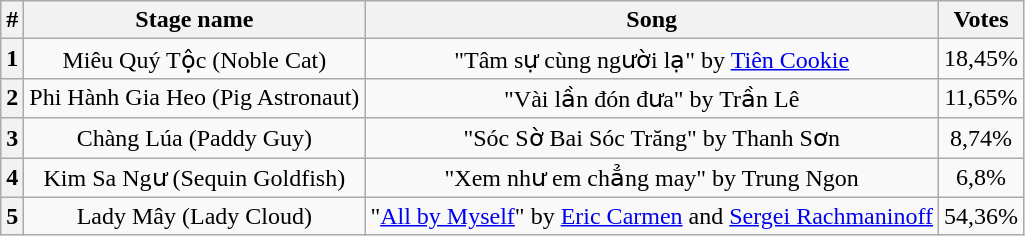<table class="wikitable plainrowheaders" style="text-align: center;">
<tr>
<th>#</th>
<th>Stage name</th>
<th>Song</th>
<th>Votes</th>
</tr>
<tr>
<th>1</th>
<td>Miêu Quý Tộc (Noble Cat)</td>
<td>"Tâm sự cùng người lạ" by <a href='#'>Tiên Cookie</a></td>
<td>18,45%</td>
</tr>
<tr>
<th>2</th>
<td>Phi Hành Gia Heo (Pig Astronaut)</td>
<td>"Vài lần đón đưa" by Trần Lê</td>
<td>11,65%</td>
</tr>
<tr>
<th>3</th>
<td>Chàng Lúa (Paddy Guy)</td>
<td>"Sóc Sờ Bai Sóc Trăng" by Thanh Sơn</td>
<td>8,74%</td>
</tr>
<tr>
<th>4</th>
<td>Kim Sa Ngư (Sequin Goldfish)</td>
<td>"Xem như em chẳng may" by Trung Ngon</td>
<td>6,8%</td>
</tr>
<tr>
<th>5</th>
<td>Lady Mây (Lady Cloud)</td>
<td>"<a href='#'>All by Myself</a>" by <a href='#'>Eric Carmen</a> and <a href='#'>Sergei Rachmaninoff</a></td>
<td>54,36%</td>
</tr>
</table>
